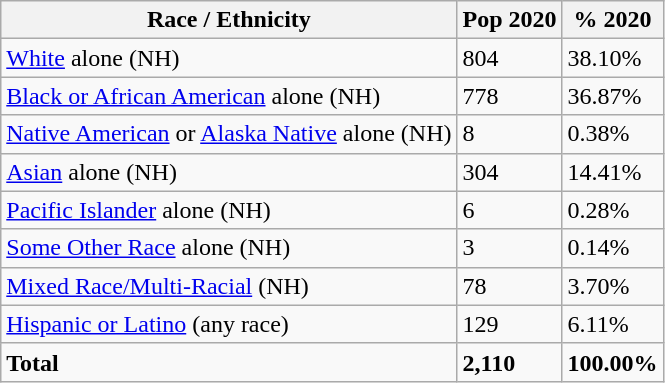<table class="wikitable">
<tr>
<th>Race / Ethnicity</th>
<th>Pop 2020</th>
<th>% 2020</th>
</tr>
<tr>
<td><a href='#'>White</a> alone (NH)</td>
<td>804</td>
<td>38.10%</td>
</tr>
<tr>
<td><a href='#'>Black or African American</a> alone (NH)</td>
<td>778</td>
<td>36.87%</td>
</tr>
<tr>
<td><a href='#'>Native American</a> or <a href='#'>Alaska Native</a> alone (NH)</td>
<td>8</td>
<td>0.38%</td>
</tr>
<tr>
<td><a href='#'>Asian</a> alone (NH)</td>
<td>304</td>
<td>14.41%</td>
</tr>
<tr>
<td><a href='#'>Pacific Islander</a> alone (NH)</td>
<td>6</td>
<td>0.28%</td>
</tr>
<tr>
<td><a href='#'>Some Other Race</a> alone (NH)</td>
<td>3</td>
<td>0.14%</td>
</tr>
<tr>
<td><a href='#'>Mixed Race/Multi-Racial</a> (NH)</td>
<td>78</td>
<td>3.70%</td>
</tr>
<tr>
<td><a href='#'>Hispanic or Latino</a> (any race)</td>
<td>129</td>
<td>6.11%</td>
</tr>
<tr>
<td><strong>Total</strong></td>
<td><strong>2,110</strong></td>
<td><strong>100.00%</strong></td>
</tr>
</table>
